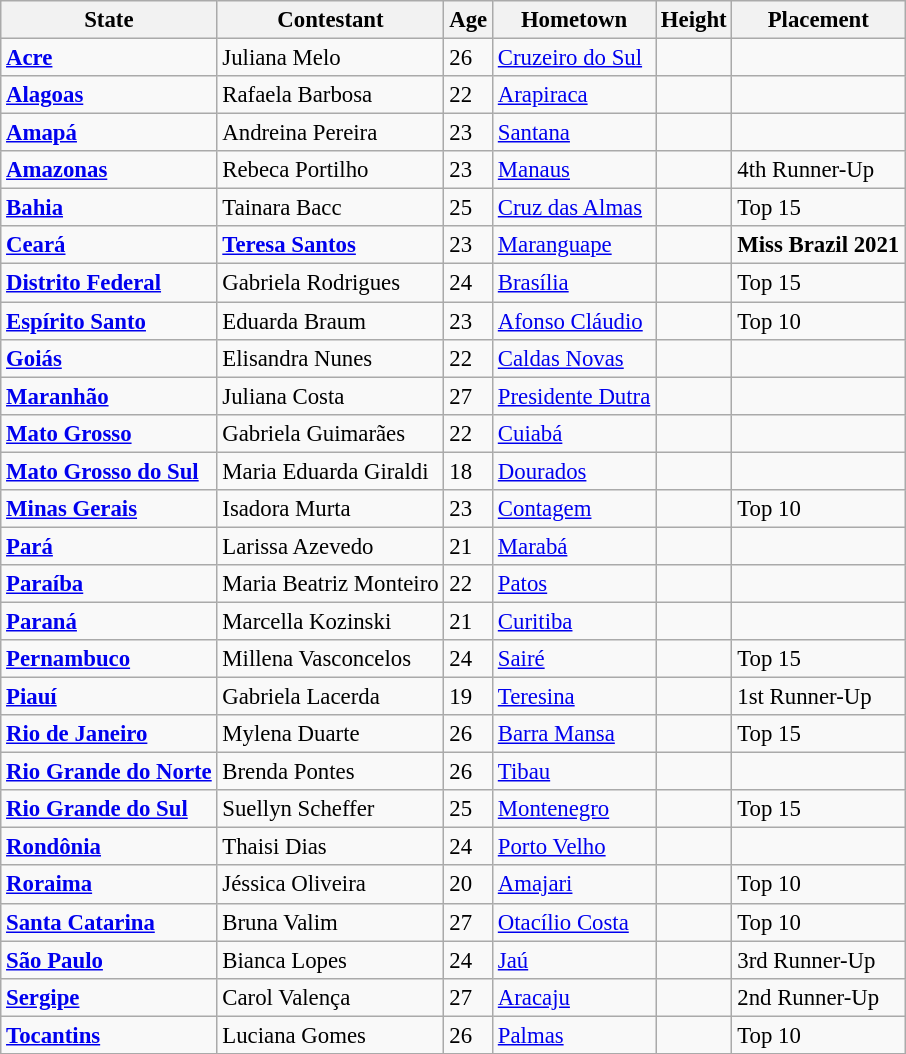<table class="wikitable sortable" style="font-size: 95%;">
<tr>
<th>State</th>
<th>Contestant</th>
<th>Age</th>
<th>Hometown</th>
<th>Height</th>
<th>Placement</th>
</tr>
<tr>
<td><strong> <a href='#'>Acre</a></strong></td>
<td>Juliana Melo</td>
<td>26</td>
<td><a href='#'>Cruzeiro do Sul</a></td>
<td></td>
<td></td>
</tr>
<tr>
<td><strong> <a href='#'>Alagoas</a></strong></td>
<td>Rafaela Barbosa</td>
<td>22</td>
<td><a href='#'>Arapiraca</a></td>
<td></td>
<td></td>
</tr>
<tr>
<td><strong> <a href='#'>Amapá</a></strong></td>
<td>Andreina Pereira</td>
<td>23</td>
<td><a href='#'>Santana</a></td>
<td></td>
<td></td>
</tr>
<tr>
<td><strong> <a href='#'>Amazonas</a></strong></td>
<td>Rebeca Portilho</td>
<td>23</td>
<td><a href='#'>Manaus</a></td>
<td></td>
<td>4th Runner-Up</td>
</tr>
<tr>
<td><strong> <a href='#'>Bahia</a></strong></td>
<td>Tainara Bacc</td>
<td>25</td>
<td><a href='#'>Cruz das Almas</a></td>
<td></td>
<td>Top 15</td>
</tr>
<tr>
<td><strong> <a href='#'>Ceará</a></strong></td>
<td><strong><a href='#'>Teresa Santos</a></strong></td>
<td>23</td>
<td><a href='#'>Maranguape</a></td>
<td></td>
<td><strong>Miss Brazil 2021</strong></td>
</tr>
<tr>
<td><strong> <a href='#'>Distrito Federal</a></strong></td>
<td>Gabriela Rodrigues</td>
<td>24</td>
<td><a href='#'>Brasília</a></td>
<td></td>
<td>Top 15</td>
</tr>
<tr>
<td><strong> <a href='#'>Espírito Santo</a></strong></td>
<td>Eduarda Braum</td>
<td>23</td>
<td><a href='#'>Afonso Cláudio</a></td>
<td></td>
<td>Top 10</td>
</tr>
<tr>
<td><strong> <a href='#'>Goiás</a></strong></td>
<td>Elisandra Nunes</td>
<td>22</td>
<td><a href='#'>Caldas Novas</a></td>
<td></td>
<td></td>
</tr>
<tr>
<td><strong> <a href='#'>Maranhão</a></strong></td>
<td>Juliana Costa</td>
<td>27</td>
<td><a href='#'>Presidente Dutra</a></td>
<td></td>
<td></td>
</tr>
<tr>
<td><strong> <a href='#'>Mato Grosso</a></strong></td>
<td>Gabriela Guimarães</td>
<td>22</td>
<td><a href='#'>Cuiabá</a></td>
<td></td>
<td></td>
</tr>
<tr>
<td><strong> <a href='#'>Mato Grosso do Sul</a></strong></td>
<td>Maria Eduarda Giraldi</td>
<td>18</td>
<td><a href='#'>Dourados</a></td>
<td></td>
<td></td>
</tr>
<tr>
<td><strong> <a href='#'>Minas Gerais</a></strong></td>
<td>Isadora Murta</td>
<td>23</td>
<td><a href='#'>Contagem</a></td>
<td></td>
<td>Top 10</td>
</tr>
<tr>
<td><strong> <a href='#'>Pará</a></strong></td>
<td>Larissa Azevedo</td>
<td>21</td>
<td><a href='#'>Marabá</a></td>
<td></td>
<td></td>
</tr>
<tr>
<td><strong> <a href='#'>Paraíba</a></strong></td>
<td>Maria Beatriz Monteiro</td>
<td>22</td>
<td><a href='#'>Patos</a></td>
<td></td>
<td></td>
</tr>
<tr>
<td><strong> <a href='#'>Paraná</a></strong></td>
<td>Marcella Kozinski</td>
<td>21</td>
<td><a href='#'>Curitiba</a></td>
<td></td>
<td></td>
</tr>
<tr>
<td><strong> <a href='#'>Pernambuco</a></strong></td>
<td>Millena Vasconcelos</td>
<td>24</td>
<td><a href='#'>Sairé</a></td>
<td></td>
<td>Top 15</td>
</tr>
<tr>
<td><strong> <a href='#'>Piauí</a></strong></td>
<td>Gabriela Lacerda</td>
<td>19</td>
<td><a href='#'>Teresina</a></td>
<td></td>
<td>1st Runner-Up</td>
</tr>
<tr>
<td><strong> <a href='#'>Rio de Janeiro</a></strong></td>
<td>Mylena Duarte</td>
<td>26</td>
<td><a href='#'>Barra Mansa</a></td>
<td></td>
<td>Top 15</td>
</tr>
<tr>
<td><strong> <a href='#'>Rio Grande do Norte</a></strong></td>
<td>Brenda Pontes</td>
<td>26</td>
<td><a href='#'>Tibau</a></td>
<td></td>
<td></td>
</tr>
<tr>
<td><strong> <a href='#'>Rio Grande do Sul</a></strong></td>
<td>Suellyn Scheffer</td>
<td>25</td>
<td><a href='#'>Montenegro</a></td>
<td></td>
<td>Top 15</td>
</tr>
<tr>
<td><strong> <a href='#'>Rondônia</a></strong></td>
<td>Thaisi Dias</td>
<td>24</td>
<td><a href='#'>Porto Velho</a></td>
<td></td>
<td></td>
</tr>
<tr>
<td><strong> <a href='#'>Roraima</a></strong></td>
<td>Jéssica Oliveira</td>
<td>20</td>
<td><a href='#'>Amajari</a></td>
<td></td>
<td>Top 10</td>
</tr>
<tr>
<td><strong> <a href='#'>Santa Catarina</a></strong></td>
<td>Bruna Valim</td>
<td>27</td>
<td><a href='#'>Otacílio Costa</a></td>
<td></td>
<td>Top 10</td>
</tr>
<tr>
<td><strong> <a href='#'>São Paulo</a></strong></td>
<td>Bianca Lopes</td>
<td>24</td>
<td><a href='#'>Jaú</a></td>
<td></td>
<td>3rd Runner-Up</td>
</tr>
<tr>
<td><strong> <a href='#'>Sergipe</a></strong></td>
<td>Carol Valença</td>
<td>27</td>
<td><a href='#'>Aracaju</a></td>
<td></td>
<td>2nd Runner-Up</td>
</tr>
<tr>
<td><strong> <a href='#'>Tocantins</a></strong></td>
<td>Luciana Gomes</td>
<td>26</td>
<td><a href='#'>Palmas</a></td>
<td></td>
<td>Top 10</td>
</tr>
<tr>
</tr>
</table>
